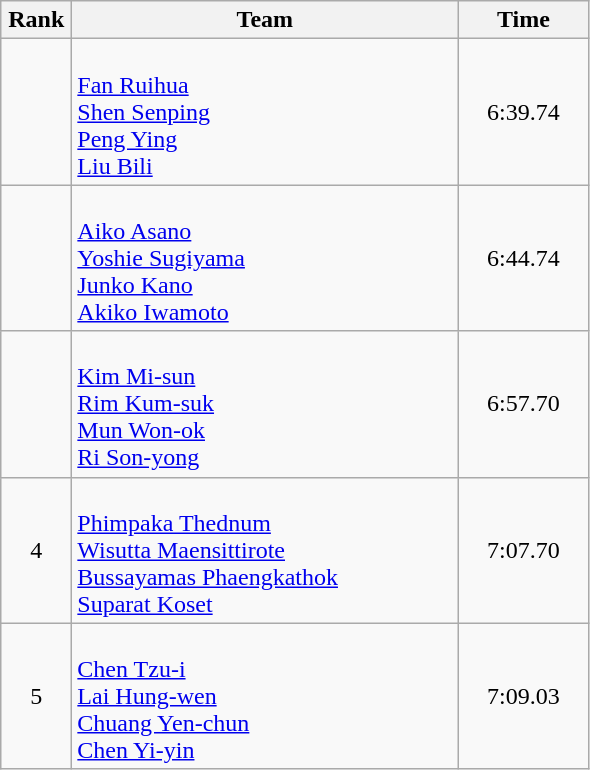<table class=wikitable style="text-align:center">
<tr>
<th width=40>Rank</th>
<th width=250>Team</th>
<th width=80>Time</th>
</tr>
<tr>
<td></td>
<td align=left><br><a href='#'>Fan Ruihua</a><br><a href='#'>Shen Senping</a><br><a href='#'>Peng Ying</a><br><a href='#'>Liu Bili</a></td>
<td>6:39.74</td>
</tr>
<tr>
<td></td>
<td align=left><br><a href='#'>Aiko Asano</a><br><a href='#'>Yoshie Sugiyama</a><br><a href='#'>Junko Kano</a><br><a href='#'>Akiko Iwamoto</a></td>
<td>6:44.74</td>
</tr>
<tr>
<td></td>
<td align=left><br><a href='#'>Kim Mi-sun</a><br><a href='#'>Rim Kum-suk</a><br><a href='#'>Mun Won-ok</a><br><a href='#'>Ri Son-yong</a></td>
<td>6:57.70</td>
</tr>
<tr>
<td>4</td>
<td align=left><br><a href='#'>Phimpaka Thednum</a><br><a href='#'>Wisutta Maensittirote</a><br><a href='#'>Bussayamas Phaengkathok</a><br><a href='#'>Suparat Koset</a></td>
<td>7:07.70</td>
</tr>
<tr>
<td>5</td>
<td align=left><br><a href='#'>Chen Tzu-i</a><br><a href='#'>Lai Hung-wen</a><br><a href='#'>Chuang Yen-chun</a><br><a href='#'>Chen Yi-yin</a></td>
<td>7:09.03</td>
</tr>
</table>
